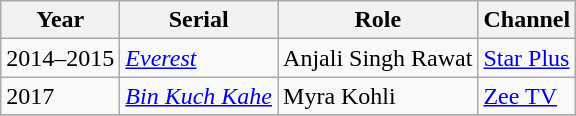<table class="wikitable sortable">
<tr>
<th>Year</th>
<th>Serial</th>
<th>Role</th>
<th>Channel</th>
</tr>
<tr>
<td>2014–2015</td>
<td><em><a href='#'> Everest</a></em></td>
<td>Anjali Singh Rawat</td>
<td><a href='#'>Star Plus</a></td>
</tr>
<tr>
<td>2017</td>
<td><em><a href='#'>Bin Kuch Kahe</a></em></td>
<td>Myra Kohli</td>
<td><a href='#'>Zee TV</a></td>
</tr>
<tr>
</tr>
</table>
